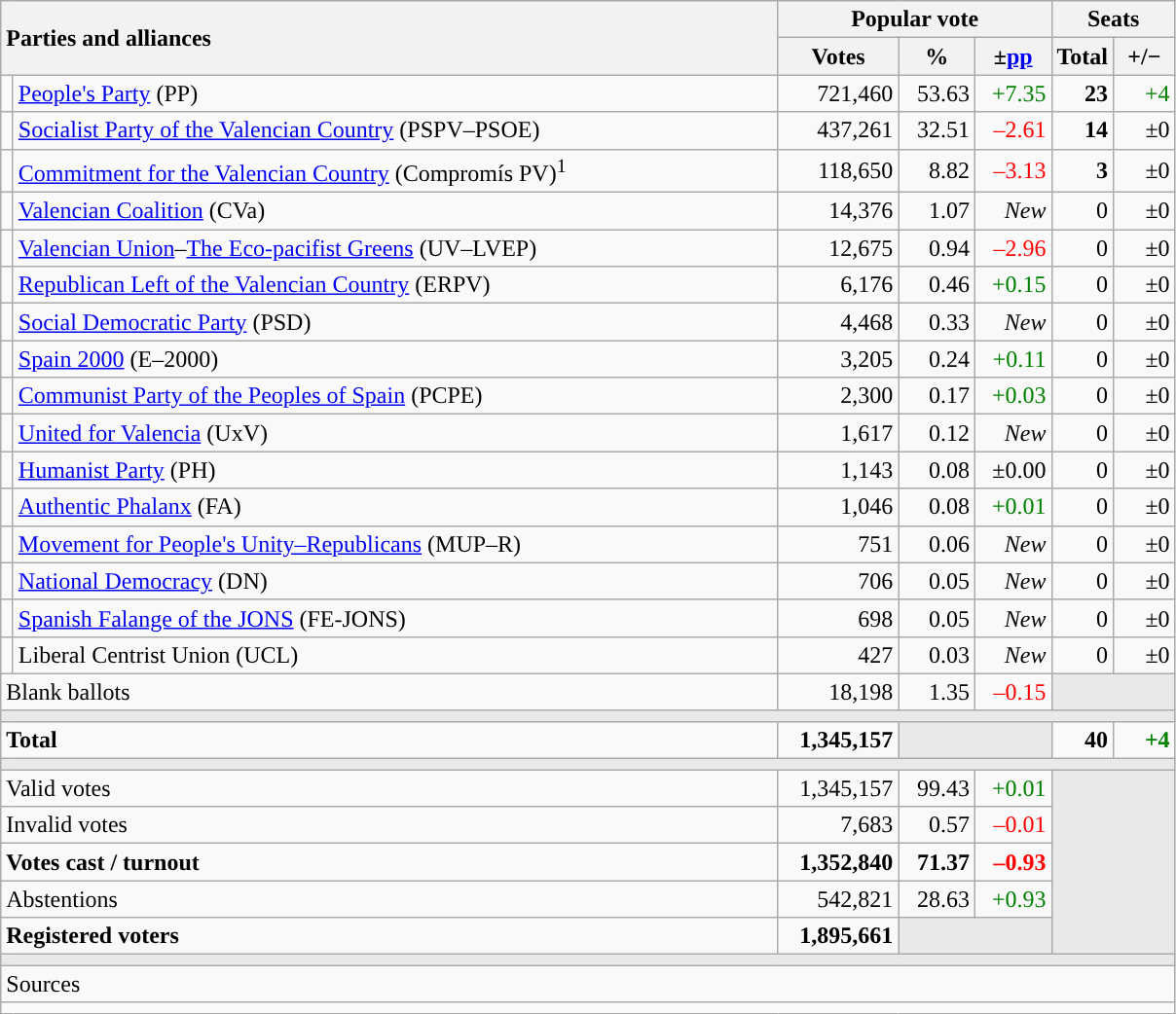<table class="wikitable" style="text-align:right;">
<tr>
<th style="text-align:left;" rowspan="2" colspan="2" width="525">Parties and alliances</th>
<th colspan="3">Popular vote</th>
<th colspan="2">Seats</th>
</tr>
<tr>
<th width="75">Votes</th>
<th width="45">%</th>
<th width="45">±<a href='#'>pp</a></th>
<th width="35">Total</th>
<th width="35">+/−</th>
</tr>
<tr>
<td width="1" style="color:inherit;background:"></td>
<td align="left"><a href='#'>People's Party</a> (PP)</td>
<td>721,460</td>
<td>53.63</td>
<td style="color:green;">+7.35</td>
<td><strong>23</strong></td>
<td style="color:green;">+4</td>
</tr>
<tr>
<td style="color:inherit;background:"></td>
<td align="left"><a href='#'>Socialist Party of the Valencian Country</a> (PSPV–PSOE)</td>
<td>437,261</td>
<td>32.51</td>
<td style="color:red;">–2.61</td>
<td><strong>14</strong></td>
<td>±0</td>
</tr>
<tr>
<td style="color:inherit;background:"></td>
<td align="left"><a href='#'>Commitment for the Valencian Country</a> (Compromís PV)<sup>1</sup></td>
<td>118,650</td>
<td>8.82</td>
<td style="color:red;">–3.13</td>
<td><strong>3</strong></td>
<td>±0</td>
</tr>
<tr>
<td style="color:inherit;background:"></td>
<td align="left"><a href='#'>Valencian Coalition</a> (CVa)</td>
<td>14,376</td>
<td>1.07</td>
<td><em>New</em></td>
<td>0</td>
<td>±0</td>
</tr>
<tr>
<td style="color:inherit;background:"></td>
<td align="left"><a href='#'>Valencian Union</a>–<a href='#'>The Eco-pacifist Greens</a> (UV–LVEP)</td>
<td>12,675</td>
<td>0.94</td>
<td style="color:red;">–2.96</td>
<td>0</td>
<td>±0</td>
</tr>
<tr>
<td style="color:inherit;background:"></td>
<td align="left"><a href='#'>Republican Left of the Valencian Country</a> (ERPV)</td>
<td>6,176</td>
<td>0.46</td>
<td style="color:green;">+0.15</td>
<td>0</td>
<td>±0</td>
</tr>
<tr>
<td style="color:inherit;background:"></td>
<td align="left"><a href='#'>Social Democratic Party</a> (PSD)</td>
<td>4,468</td>
<td>0.33</td>
<td><em>New</em></td>
<td>0</td>
<td>±0</td>
</tr>
<tr>
<td style="color:inherit;background:"></td>
<td align="left"><a href='#'>Spain 2000</a> (E–2000)</td>
<td>3,205</td>
<td>0.24</td>
<td style="color:green;">+0.11</td>
<td>0</td>
<td>±0</td>
</tr>
<tr>
<td style="color:inherit;background:"></td>
<td align="left"><a href='#'>Communist Party of the Peoples of Spain</a> (PCPE)</td>
<td>2,300</td>
<td>0.17</td>
<td style="color:green;">+0.03</td>
<td>0</td>
<td>±0</td>
</tr>
<tr>
<td style="color:inherit;background:"></td>
<td align="left"><a href='#'>United for Valencia</a> (UxV)</td>
<td>1,617</td>
<td>0.12</td>
<td><em>New</em></td>
<td>0</td>
<td>±0</td>
</tr>
<tr>
<td style="color:inherit;background:"></td>
<td align="left"><a href='#'>Humanist Party</a> (PH)</td>
<td>1,143</td>
<td>0.08</td>
<td>±0.00</td>
<td>0</td>
<td>±0</td>
</tr>
<tr>
<td style="color:inherit;background:"></td>
<td align="left"><a href='#'>Authentic Phalanx</a> (FA)</td>
<td>1,046</td>
<td>0.08</td>
<td style="color:green;">+0.01</td>
<td>0</td>
<td>±0</td>
</tr>
<tr>
<td style="color:inherit;background:"></td>
<td align="left"><a href='#'>Movement for People's Unity–Republicans</a> (MUP–R)</td>
<td>751</td>
<td>0.06</td>
<td><em>New</em></td>
<td>0</td>
<td>±0</td>
</tr>
<tr>
<td style="color:inherit;background:"></td>
<td align="left"><a href='#'>National Democracy</a> (DN)</td>
<td>706</td>
<td>0.05</td>
<td><em>New</em></td>
<td>0</td>
<td>±0</td>
</tr>
<tr>
<td style="color:inherit;background:"></td>
<td align="left"><a href='#'>Spanish Falange of the JONS</a> (FE-JONS)</td>
<td>698</td>
<td>0.05</td>
<td><em>New</em></td>
<td>0</td>
<td>±0</td>
</tr>
<tr>
<td style="color:inherit;background:"></td>
<td align="left">Liberal Centrist Union (UCL)</td>
<td>427</td>
<td>0.03</td>
<td><em>New</em></td>
<td>0</td>
<td>±0</td>
</tr>
<tr>
<td align="left" colspan="2">Blank ballots</td>
<td>18,198</td>
<td>1.35</td>
<td style="color:red;">–0.15</td>
<td bgcolor="#E9E9E9" colspan="2"></td>
</tr>
<tr>
<td colspan="7" bgcolor="#E9E9E9"></td>
</tr>
<tr style="font-weight:bold;">
<td align="left" colspan="2">Total</td>
<td>1,345,157</td>
<td bgcolor="#E9E9E9" colspan="2"></td>
<td>40</td>
<td style="color:green;">+4</td>
</tr>
<tr>
<td colspan="7" bgcolor="#E9E9E9"></td>
</tr>
<tr>
<td align="left" colspan="2">Valid votes</td>
<td>1,345,157</td>
<td>99.43</td>
<td style="color:green;">+0.01</td>
<td bgcolor="#E9E9E9" colspan="2" rowspan="5"></td>
</tr>
<tr>
<td align="left" colspan="2">Invalid votes</td>
<td>7,683</td>
<td>0.57</td>
<td style="color:red;">–0.01</td>
</tr>
<tr style="font-weight:bold;">
<td align="left" colspan="2">Votes cast / turnout</td>
<td>1,352,840</td>
<td>71.37</td>
<td style="color:red;">–0.93</td>
</tr>
<tr>
<td align="left" colspan="2">Abstentions</td>
<td>542,821</td>
<td>28.63</td>
<td style="color:green;">+0.93</td>
</tr>
<tr style="font-weight:bold;">
<td align="left" colspan="2">Registered voters</td>
<td>1,895,661</td>
<td bgcolor="#E9E9E9" colspan="2"></td>
</tr>
<tr>
<td colspan="7" bgcolor="#E9E9E9"></td>
</tr>
<tr>
<td align="left" colspan="7">Sources</td>
</tr>
<tr>
<td colspan="7" style="text-align:left; max-width:790px;"></td>
</tr>
</table>
